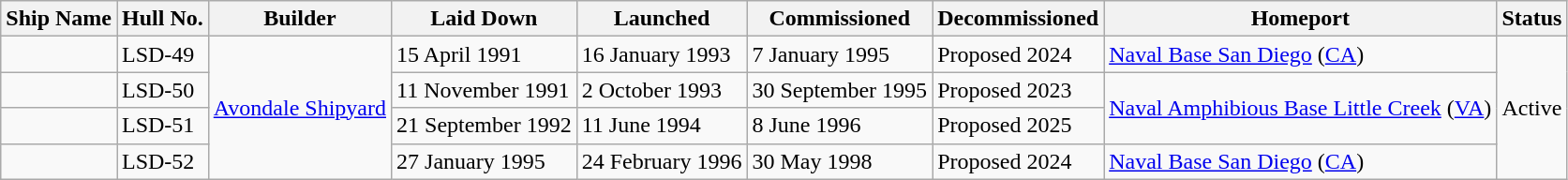<table class="sortable wikitable">
<tr>
<th>Ship Name</th>
<th>Hull No.</th>
<th>Builder</th>
<th>Laid Down</th>
<th>Launched</th>
<th>Commissioned</th>
<th>Decommissioned</th>
<th>Homeport</th>
<th>Status</th>
</tr>
<tr>
<td></td>
<td>LSD-49</td>
<td rowspan=4><a href='#'>Avondale Shipyard</a></td>
<td>15 April 1991</td>
<td>16 January 1993</td>
<td>7 January 1995</td>
<td>Proposed 2024</td>
<td><a href='#'>Naval Base San Diego</a> (<a href='#'>CA</a>)</td>
<td rowspan="4">Active</td>
</tr>
<tr>
<td></td>
<td>LSD-50</td>
<td>11 November 1991</td>
<td>2 October 1993</td>
<td>30 September 1995</td>
<td>Proposed 2023</td>
<td rowspan="2"><a href='#'>Naval Amphibious Base Little Creek</a> (<a href='#'>VA</a>)</td>
</tr>
<tr>
<td></td>
<td>LSD-51</td>
<td>21 September 1992</td>
<td>11 June 1994</td>
<td>8 June 1996</td>
<td>Proposed 2025</td>
</tr>
<tr>
<td></td>
<td>LSD-52</td>
<td>27 January 1995</td>
<td>24 February 1996</td>
<td>30 May 1998</td>
<td>Proposed 2024</td>
<td><a href='#'>Naval Base San Diego</a> (<a href='#'>CA</a>)</td>
</tr>
</table>
